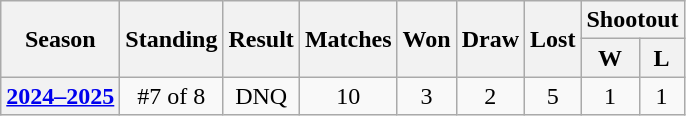<table class="wikitable" style="text-align:center">
<tr>
<th rowspan=2>Season</th>
<th rowspan=2>Standing</th>
<th rowspan=2>Result</th>
<th rowspan=2>Matches</th>
<th rowspan=2>Won</th>
<th rowspan=2>Draw</th>
<th rowspan=2>Lost</th>
<th colspan=2>Shootout</th>
</tr>
<tr>
<th>W</th>
<th>L</th>
</tr>
<tr>
<th><a href='#'>2024–2025</a></th>
<td>#7 of 8</td>
<td>DNQ</td>
<td>10</td>
<td>3</td>
<td>2</td>
<td>5</td>
<td>1</td>
<td>1</td>
</tr>
</table>
